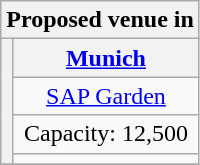<table class="wikitable" style="text-align:center">
<tr>
<th colspan="3">Proposed venue in </th>
</tr>
<tr>
<th rowspan="4" colspan="2"></th>
<th><a href='#'>Munich</a></th>
</tr>
<tr>
<td><a href='#'>SAP Garden</a></td>
</tr>
<tr>
<td>Capacity: 12,500</td>
</tr>
<tr>
<td></td>
</tr>
<tr>
</tr>
</table>
